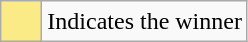<table class="wikitable">
<tr>
<td style="background:#FAEB86; height:20px; width:20px"></td>
<td>Indicates the winner</td>
</tr>
</table>
